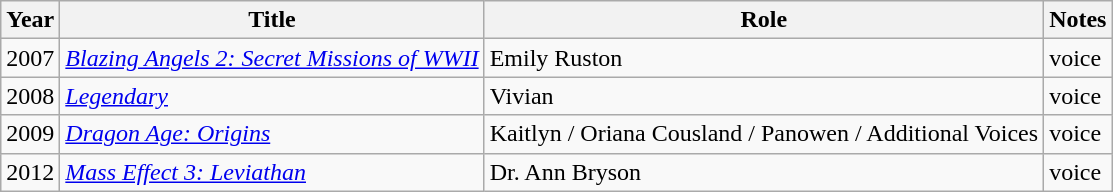<table class="wikitable">
<tr>
<th>Year</th>
<th>Title</th>
<th>Role</th>
<th>Notes</th>
</tr>
<tr>
<td>2007</td>
<td><em><a href='#'>Blazing Angels 2: Secret Missions of WWII</a></em></td>
<td>Emily Ruston</td>
<td>voice</td>
</tr>
<tr>
<td>2008</td>
<td><em><a href='#'>Legendary</a></em></td>
<td>Vivian</td>
<td>voice</td>
</tr>
<tr>
<td>2009</td>
<td><em><a href='#'>Dragon Age: Origins</a></em></td>
<td>Kaitlyn / Oriana Cousland / Panowen / Additional Voices</td>
<td>voice</td>
</tr>
<tr>
<td>2012</td>
<td><em><a href='#'>Mass Effect 3: Leviathan</a></em></td>
<td>Dr. Ann Bryson</td>
<td>voice</td>
</tr>
</table>
